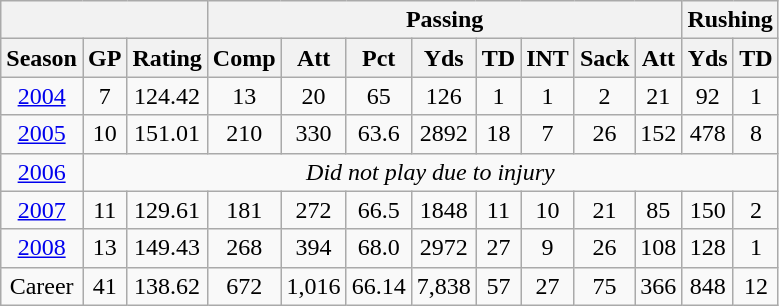<table class="wikitable" style="text-align:center">
<tr>
<th colspan="3"></th>
<th colspan="8">Passing</th>
<th colspan="3">Rushing</th>
</tr>
<tr>
<th>Season</th>
<th>GP</th>
<th>Rating</th>
<th>Comp</th>
<th>Att</th>
<th>Pct</th>
<th>Yds</th>
<th>TD</th>
<th>INT</th>
<th>Sack</th>
<th>Att</th>
<th>Yds</th>
<th>TD</th>
</tr>
<tr>
<td><a href='#'>2004</a></td>
<td>7</td>
<td>124.42</td>
<td>13</td>
<td>20</td>
<td>65</td>
<td>126</td>
<td>1</td>
<td>1</td>
<td>2</td>
<td>21</td>
<td>92</td>
<td>1</td>
</tr>
<tr>
<td><a href='#'>2005</a></td>
<td>10</td>
<td>151.01</td>
<td>210</td>
<td>330</td>
<td>63.6</td>
<td>2892</td>
<td>18</td>
<td>7</td>
<td>26</td>
<td>152</td>
<td>478</td>
<td>8</td>
</tr>
<tr>
<td><a href='#'>2006</a></td>
<td colspan="12"><em>Did not play due to injury</em></td>
</tr>
<tr>
<td><a href='#'>2007</a></td>
<td>11</td>
<td>129.61</td>
<td>181</td>
<td>272</td>
<td>66.5</td>
<td>1848</td>
<td>11</td>
<td>10</td>
<td>21</td>
<td>85</td>
<td>150</td>
<td>2</td>
</tr>
<tr>
<td><a href='#'>2008</a></td>
<td>13</td>
<td>149.43</td>
<td>268</td>
<td>394</td>
<td>68.0</td>
<td>2972</td>
<td>27</td>
<td>9</td>
<td>26</td>
<td>108</td>
<td>128</td>
<td>1</td>
</tr>
<tr>
<td>Career</td>
<td>41</td>
<td>138.62</td>
<td>672</td>
<td>1,016</td>
<td>66.14</td>
<td>7,838</td>
<td>57</td>
<td>27</td>
<td>75</td>
<td>366</td>
<td>848</td>
<td>12</td>
</tr>
</table>
